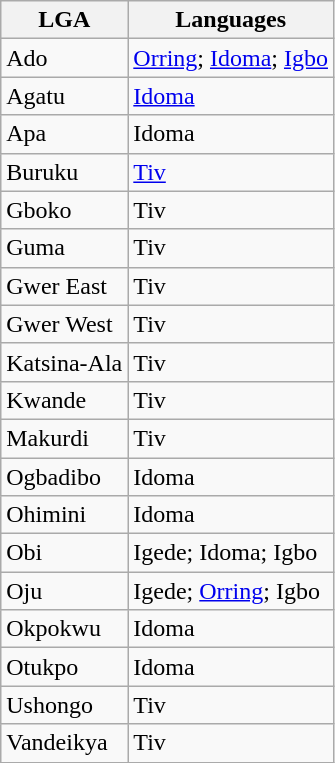<table class="wikitable">
<tr>
<th>LGA</th>
<th>Languages</th>
</tr>
<tr>
<td>Ado</td>
<td><a href='#'>Orring</a>; <a href='#'>Idoma</a>; <a href='#'>Igbo</a></td>
</tr>
<tr>
<td>Agatu</td>
<td><a href='#'>Idoma</a></td>
</tr>
<tr>
<td>Apa</td>
<td>Idoma</td>
</tr>
<tr>
<td>Buruku</td>
<td><a href='#'>Tiv</a></td>
</tr>
<tr>
<td>Gboko</td>
<td>Tiv</td>
</tr>
<tr>
<td>Guma</td>
<td>Tiv</td>
</tr>
<tr>
<td>Gwer East</td>
<td>Tiv</td>
</tr>
<tr>
<td>Gwer West</td>
<td>Tiv</td>
</tr>
<tr>
<td>Katsina-Ala</td>
<td>Tiv</td>
</tr>
<tr>
<td>Kwande</td>
<td>Tiv</td>
</tr>
<tr>
<td>Makurdi</td>
<td>Tiv</td>
</tr>
<tr>
<td>Ogbadibo</td>
<td>Idoma</td>
</tr>
<tr>
<td>Ohimini</td>
<td>Idoma</td>
</tr>
<tr>
<td>Obi</td>
<td>Igede; Idoma; Igbo</td>
</tr>
<tr>
<td>Oju</td>
<td>Igede; <a href='#'>Orring</a>; Igbo</td>
</tr>
<tr>
<td>Okpokwu</td>
<td>Idoma</td>
</tr>
<tr>
<td>Otukpo</td>
<td>Idoma</td>
</tr>
<tr>
<td>Ushongo</td>
<td>Tiv</td>
</tr>
<tr>
<td>Vandeikya</td>
<td>Tiv</td>
</tr>
</table>
